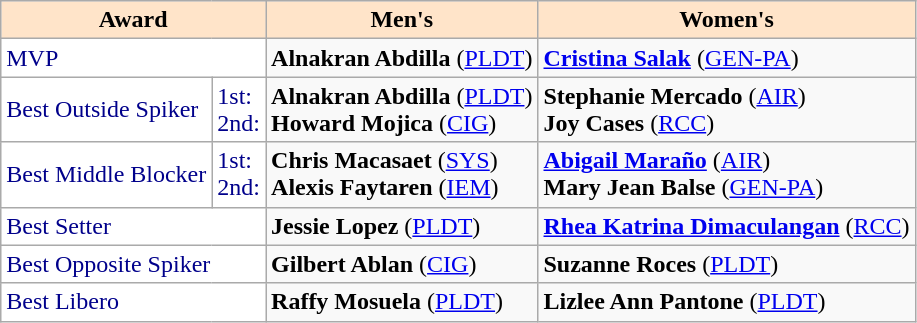<table class="wikitable">
<tr>
<th style="background:#FFE4C9; color:black;" colspan="2">Award</th>
<th style="background:#FFE4C9; color:black;">Men's</th>
<th style="background:#FFE4C9; color:black;">Women's</th>
</tr>
<tr>
<td style="background:white; color:#00008B;" colspan="2">MVP</td>
<td><strong>Alnakran Abdilla</strong> (<a href='#'>PLDT</a>)</td>
<td><strong><a href='#'>Cristina Salak</a></strong> (<a href='#'>GEN-PA</a>)</td>
</tr>
<tr>
<td style="background:white; color:#00008B;">Best Outside Spiker</td>
<td style="background:white; color:#00008B;">1st:<br>2nd:</td>
<td><strong>Alnakran Abdilla</strong> (<a href='#'>PLDT</a>)<br><strong>Howard Mojica</strong> (<a href='#'>CIG</a>)</td>
<td><strong>Stephanie Mercado</strong> (<a href='#'>AIR</a>)<br><strong>Joy Cases</strong> (<a href='#'>RCC</a>)</td>
</tr>
<tr>
<td style="background:white; color:#00008B;">Best Middle Blocker</td>
<td style="background:white; color:#00008B;">1st:<br>2nd:</td>
<td><strong>Chris Macasaet</strong> (<a href='#'>SYS</a>)<br><strong>Alexis Faytaren</strong> (<a href='#'>IEM</a>)</td>
<td><strong><a href='#'>Abigail Maraño</a></strong> (<a href='#'>AIR</a>)<br><strong>Mary Jean Balse</strong> (<a href='#'>GEN-PA</a>)</td>
</tr>
<tr>
<td style="background:white; color:#00008B;" colspan="2">Best Setter</td>
<td><strong>Jessie Lopez</strong> (<a href='#'>PLDT</a>)</td>
<td><strong><a href='#'>Rhea Katrina Dimaculangan</a></strong> (<a href='#'>RCC</a>)</td>
</tr>
<tr>
<td style="background:white; color:#00008B;" colspan="2">Best Opposite Spiker</td>
<td><strong>Gilbert Ablan</strong> (<a href='#'>CIG</a>)</td>
<td><strong>Suzanne Roces</strong> (<a href='#'>PLDT</a>)</td>
</tr>
<tr>
<td style="background:white; color:#00008B;" colspan="2">Best Libero</td>
<td><strong>Raffy Mosuela</strong> (<a href='#'>PLDT</a>)</td>
<td><strong>Lizlee Ann Pantone</strong> (<a href='#'>PLDT</a>)</td>
</tr>
</table>
